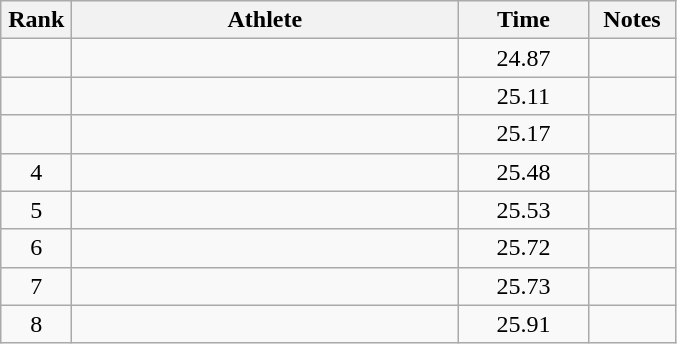<table class="wikitable" style="text-align:center">
<tr>
<th width=40>Rank</th>
<th width=250>Athlete</th>
<th width=80>Time</th>
<th width=50>Notes</th>
</tr>
<tr>
<td></td>
<td align=left></td>
<td>24.87</td>
<td></td>
</tr>
<tr>
<td></td>
<td align=left></td>
<td>25.11</td>
<td></td>
</tr>
<tr>
<td></td>
<td align=left></td>
<td>25.17</td>
<td></td>
</tr>
<tr>
<td>4</td>
<td align=left></td>
<td>25.48</td>
<td></td>
</tr>
<tr>
<td>5</td>
<td align=left></td>
<td>25.53</td>
<td></td>
</tr>
<tr>
<td>6</td>
<td align=left></td>
<td>25.72</td>
<td></td>
</tr>
<tr>
<td>7</td>
<td align=left></td>
<td>25.73</td>
<td></td>
</tr>
<tr>
<td>8</td>
<td align=left></td>
<td>25.91</td>
<td></td>
</tr>
</table>
